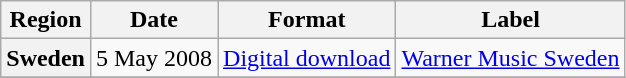<table class="wikitable plainrowheaders">
<tr>
<th scope="col">Region</th>
<th scope="col">Date</th>
<th scope="col">Format</th>
<th scope="col">Label</th>
</tr>
<tr>
<th scope="row">Sweden</th>
<td>5 May 2008</td>
<td><a href='#'>Digital download</a></td>
<td><a href='#'>Warner Music Sweden</a></td>
</tr>
<tr>
</tr>
</table>
